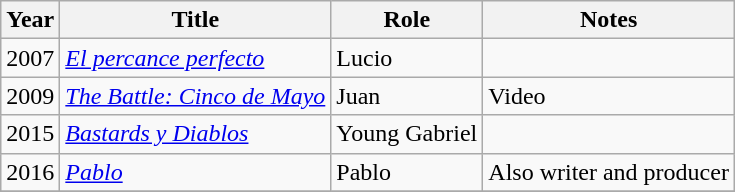<table class="wikitable sortable">
<tr>
<th>Year</th>
<th>Title</th>
<th>Role</th>
<th class="unsortable">Notes</th>
</tr>
<tr>
<td>2007</td>
<td><em><a href='#'>El percance perfecto</a></em></td>
<td>Lucio</td>
<td></td>
</tr>
<tr>
<td>2009</td>
<td><em><a href='#'>The Battle: Cinco de Mayo</a></em></td>
<td>Juan</td>
<td>Video</td>
</tr>
<tr>
<td>2015</td>
<td><em><a href='#'>Bastards y Diablos</a></em></td>
<td>Young Gabriel</td>
<td></td>
</tr>
<tr>
<td>2016</td>
<td><em><a href='#'>Pablo</a></em></td>
<td>Pablo</td>
<td>Also writer and producer</td>
</tr>
<tr>
</tr>
</table>
